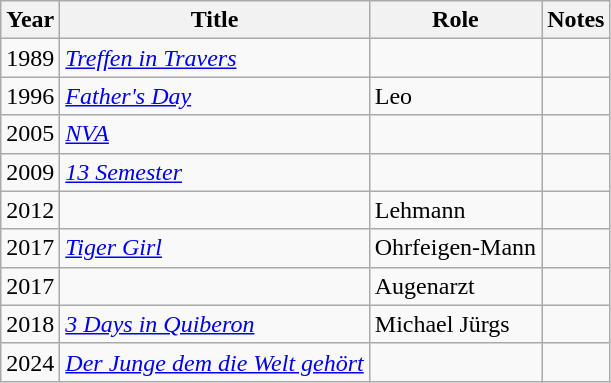<table class="wikitable sortable">
<tr>
<th>Year</th>
<th>Title</th>
<th>Role</th>
<th class="unsortable">Notes</th>
</tr>
<tr>
<td>1989</td>
<td><em><a href='#'>Treffen in Travers</a></em></td>
<td></td>
<td></td>
</tr>
<tr>
<td>1996</td>
<td><em><a href='#'>Father's Day</a></em></td>
<td>Leo</td>
<td></td>
</tr>
<tr>
<td>2005</td>
<td><em><a href='#'>NVA</a></em></td>
<td></td>
<td></td>
</tr>
<tr>
<td>2009</td>
<td><em><a href='#'>13 Semester</a></em></td>
<td></td>
<td></td>
</tr>
<tr>
<td>2012</td>
<td><em></em></td>
<td>Lehmann</td>
<td></td>
</tr>
<tr>
<td>2017</td>
<td><em><a href='#'>Tiger Girl</a></em></td>
<td>Ohrfeigen-Mann</td>
<td></td>
</tr>
<tr>
<td>2017</td>
<td><em></em></td>
<td>Augenarzt</td>
<td></td>
</tr>
<tr>
<td>2018</td>
<td><em><a href='#'>3 Days in Quiberon</a></em></td>
<td>Michael Jürgs</td>
<td></td>
</tr>
<tr>
<td>2024</td>
<td><em><a href='#'>Der Junge dem die Welt gehört</a></em></td>
<td></td>
</tr>
</table>
